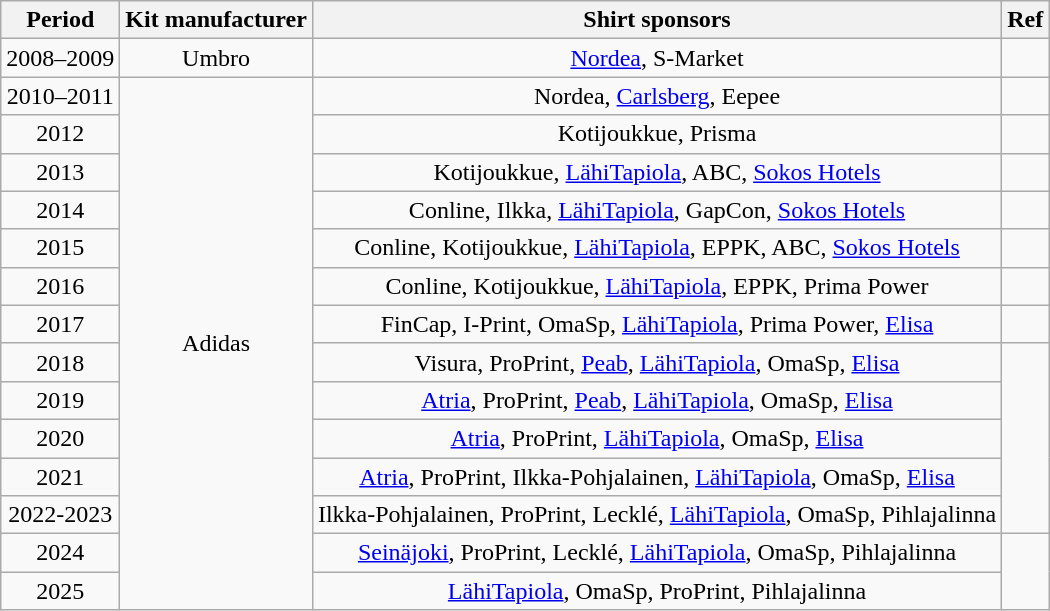<table class="wikitable" style="text-align: center">
<tr>
<th>Period</th>
<th>Kit manufacturer</th>
<th>Shirt sponsors</th>
<th>Ref</th>
</tr>
<tr>
<td>2008–2009</td>
<td> Umbro</td>
<td><a href='#'>Nordea</a>, S-Market</td>
<td></td>
</tr>
<tr>
<td>2010–2011</td>
<td rowspan=15> Adidas</td>
<td>Nordea, <a href='#'>Carlsberg</a>, Eepee</td>
<td></td>
</tr>
<tr>
<td>2012</td>
<td>Kotijoukkue, Prisma</td>
<td></td>
</tr>
<tr>
<td>2013</td>
<td>Kotijoukkue, <a href='#'>LähiTapiola</a>, ABC, <a href='#'>Sokos Hotels</a></td>
<td></td>
</tr>
<tr>
<td>2014</td>
<td>Conline, Ilkka, <a href='#'>LähiTapiola</a>, GapCon, <a href='#'>Sokos Hotels</a></td>
<td></td>
</tr>
<tr>
<td>2015</td>
<td>Conline, Kotijoukkue, <a href='#'>LähiTapiola</a>, EPPK, ABC, <a href='#'>Sokos Hotels</a></td>
<td></td>
</tr>
<tr>
<td>2016</td>
<td>Conline, Kotijoukkue, <a href='#'>LähiTapiola</a>, EPPK, Prima Power</td>
<td></td>
</tr>
<tr>
<td>2017</td>
<td>FinCap, I-Print, OmaSp, <a href='#'>LähiTapiola</a>, Prima Power, <a href='#'>Elisa</a></td>
<td></td>
</tr>
<tr>
<td>2018</td>
<td>Visura, ProPrint, <a href='#'>Peab</a>, <a href='#'>LähiTapiola</a>, OmaSp, <a href='#'>Elisa</a></td>
<td rowspan="5"></td>
</tr>
<tr>
<td>2019</td>
<td><a href='#'>Atria</a>, ProPrint, <a href='#'>Peab</a>, <a href='#'>LähiTapiola</a>, OmaSp, <a href='#'>Elisa</a></td>
</tr>
<tr>
<td>2020</td>
<td><a href='#'>Atria</a>, ProPrint, <a href='#'>LähiTapiola</a>, OmaSp, <a href='#'>Elisa</a></td>
</tr>
<tr>
<td>2021</td>
<td><a href='#'>Atria</a>, ProPrint, Ilkka-Pohjalainen, <a href='#'>LähiTapiola</a>, OmaSp, <a href='#'>Elisa</a></td>
</tr>
<tr>
<td>2022-2023</td>
<td>Ilkka-Pohjalainen, ProPrint, Lecklé, <a href='#'>LähiTapiola</a>, OmaSp, Pihlajalinna</td>
</tr>
<tr>
<td>2024</td>
<td><a href='#'>Seinäjoki</a>, ProPrint, Lecklé, <a href='#'>LähiTapiola</a>, OmaSp, Pihlajalinna</td>
<td rowspan="2"></td>
</tr>
<tr>
<td>2025</td>
<td><a href='#'>LähiTapiola</a>, OmaSp, ProPrint, Pihlajalinna</td>
</tr>
</table>
